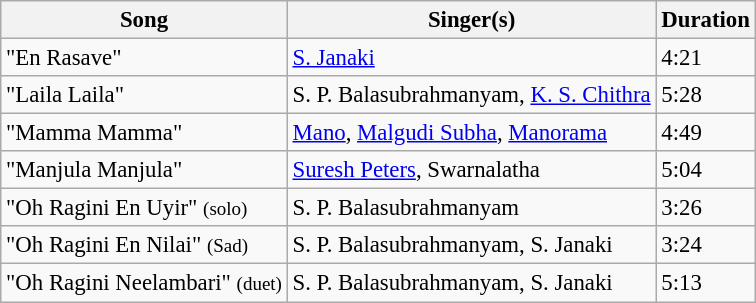<table class="wikitable" style="font-size:95%;">
<tr>
<th>Song</th>
<th>Singer(s)</th>
<th>Duration</th>
</tr>
<tr>
<td>"En Rasave"</td>
<td><a href='#'>S. Janaki</a></td>
<td>4:21</td>
</tr>
<tr>
<td>"Laila Laila"</td>
<td>S. P. Balasubrahmanyam, <a href='#'>K. S. Chithra</a></td>
<td>5:28</td>
</tr>
<tr>
<td>"Mamma Mamma"</td>
<td><a href='#'>Mano</a>, <a href='#'>Malgudi Subha</a>, <a href='#'>Manorama</a></td>
<td>4:49</td>
</tr>
<tr>
<td>"Manjula Manjula"</td>
<td><a href='#'>Suresh Peters</a>, Swarnalatha</td>
<td>5:04</td>
</tr>
<tr>
<td>"Oh Ragini En Uyir" <small>(solo)</small></td>
<td>S. P. Balasubrahmanyam</td>
<td>3:26</td>
</tr>
<tr>
<td>"Oh Ragini En Nilai" <small>(Sad)</small></td>
<td>S. P. Balasubrahmanyam, S. Janaki</td>
<td>3:24</td>
</tr>
<tr>
<td>"Oh Ragini Neelambari" <small>(duet)</small></td>
<td>S. P. Balasubrahmanyam, S. Janaki</td>
<td>5:13</td>
</tr>
</table>
